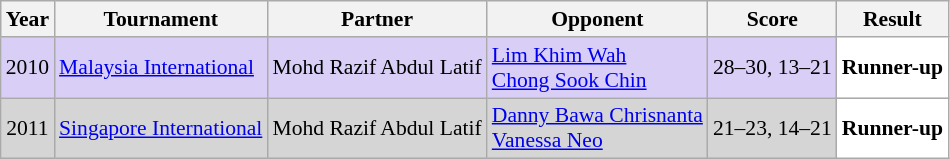<table class="sortable wikitable" style="font-size: 90%;">
<tr>
<th>Year</th>
<th>Tournament</th>
<th>Partner</th>
<th>Opponent</th>
<th>Score</th>
<th>Result</th>
</tr>
<tr style="background:#D8CEF6">
<td align="center">2010</td>
<td align="left"><a href='#'>Malaysia International</a></td>
<td align="left"> Mohd Razif Abdul Latif</td>
<td align="left"> <a href='#'>Lim Khim Wah</a> <br>  <a href='#'>Chong Sook Chin</a></td>
<td align="left">28–30, 13–21</td>
<td style="text-align:left; background:white"> <strong>Runner-up</strong></td>
</tr>
<tr style="background:#D5D5D5">
<td align="center">2011</td>
<td align="left"><a href='#'>Singapore International</a></td>
<td align="left"> Mohd Razif Abdul Latif</td>
<td align="left"> <a href='#'>Danny Bawa Chrisnanta</a> <br>  <a href='#'>Vanessa Neo</a></td>
<td align="left">21–23, 14–21</td>
<td style="text-align:left; background:white"> <strong>Runner-up</strong></td>
</tr>
</table>
